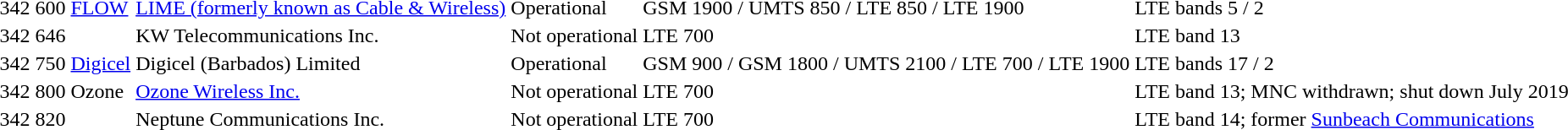<table>
<tr>
<td>342</td>
<td>600</td>
<td><a href='#'>FLOW</a></td>
<td><a href='#'>LIME (formerly known as Cable & Wireless)</a></td>
<td>Operational</td>
<td>GSM 1900 / UMTS 850 / LTE 850 / LTE 1900</td>
<td>LTE bands 5 / 2</td>
</tr>
<tr>
<td>342</td>
<td>646</td>
<td></td>
<td>KW Telecommunications Inc.</td>
<td>Not operational</td>
<td>LTE 700</td>
<td>LTE band 13</td>
</tr>
<tr>
<td>342</td>
<td>750</td>
<td><a href='#'>Digicel</a></td>
<td>Digicel (Barbados) Limited</td>
<td>Operational</td>
<td>GSM 900 / GSM 1800 / UMTS 2100 / LTE 700 / LTE 1900</td>
<td>LTE bands 17 / 2</td>
</tr>
<tr>
<td>342</td>
<td>800</td>
<td>Ozone</td>
<td><a href='#'>Ozone Wireless Inc.</a></td>
<td>Not operational</td>
<td>LTE 700</td>
<td>LTE band 13; MNC withdrawn; shut down July 2019</td>
</tr>
<tr>
<td>342</td>
<td>820</td>
<td></td>
<td>Neptune Communications Inc.</td>
<td>Not operational</td>
<td>LTE 700</td>
<td>LTE band 14; former <a href='#'>Sunbeach Communications</a></td>
</tr>
</table>
